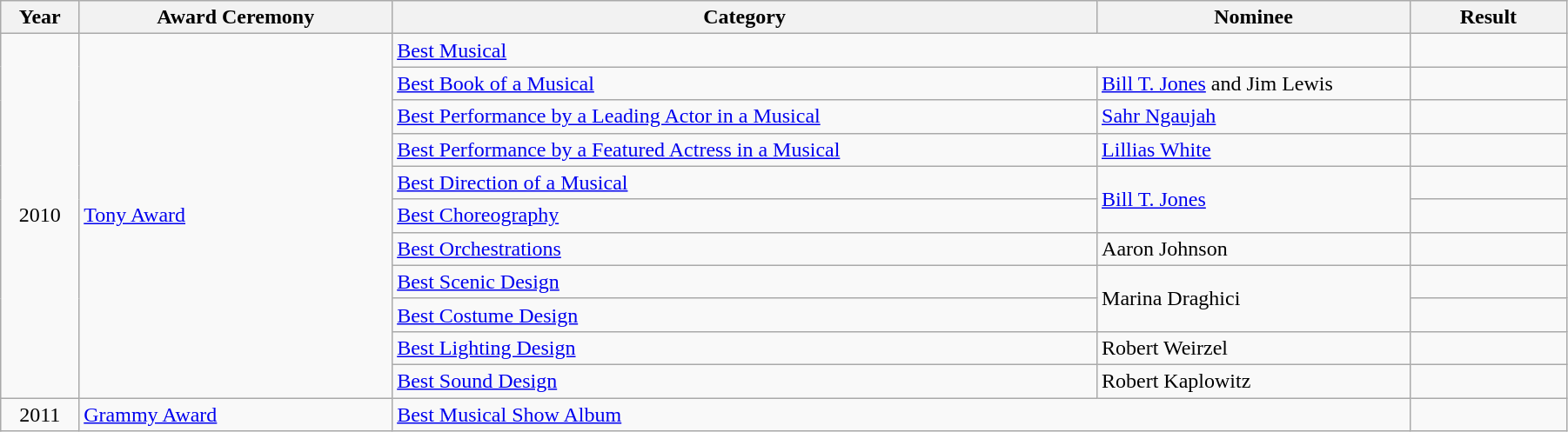<table class="wikitable" width="95%">
<tr>
<th width="5%">Year</th>
<th width="20%">Award Ceremony</th>
<th width="45%">Category</th>
<th width="20%">Nominee</th>
<th width="10%">Result</th>
</tr>
<tr>
<td rowspan="11" align="center">2010</td>
<td rowspan="11"><a href='#'>Tony Award</a></td>
<td colspan="2"><a href='#'>Best Musical</a></td>
<td></td>
</tr>
<tr>
<td><a href='#'>Best Book of a Musical</a></td>
<td><a href='#'>Bill T. Jones</a> and Jim Lewis</td>
<td></td>
</tr>
<tr>
<td><a href='#'>Best Performance by a Leading Actor in a Musical</a></td>
<td><a href='#'>Sahr Ngaujah</a></td>
<td></td>
</tr>
<tr>
<td><a href='#'>Best Performance by a Featured Actress in a Musical</a></td>
<td><a href='#'>Lillias White</a></td>
<td></td>
</tr>
<tr>
<td><a href='#'>Best Direction of a Musical</a></td>
<td rowspan="2"><a href='#'>Bill T. Jones</a></td>
<td></td>
</tr>
<tr>
<td><a href='#'>Best Choreography</a></td>
<td></td>
</tr>
<tr>
<td><a href='#'>Best Orchestrations</a></td>
<td>Aaron Johnson</td>
<td></td>
</tr>
<tr>
<td><a href='#'>Best Scenic Design</a></td>
<td rowspan="2">Marina Draghici</td>
<td></td>
</tr>
<tr>
<td><a href='#'>Best Costume Design</a></td>
<td></td>
</tr>
<tr>
<td><a href='#'>Best Lighting Design</a></td>
<td>Robert Weirzel</td>
<td></td>
</tr>
<tr>
<td><a href='#'>Best Sound Design</a></td>
<td>Robert Kaplowitz</td>
<td></td>
</tr>
<tr>
<td align="center">2011</td>
<td><a href='#'>Grammy Award</a></td>
<td colspan="2"><a href='#'>Best Musical Show Album</a></td>
<td></td>
</tr>
</table>
